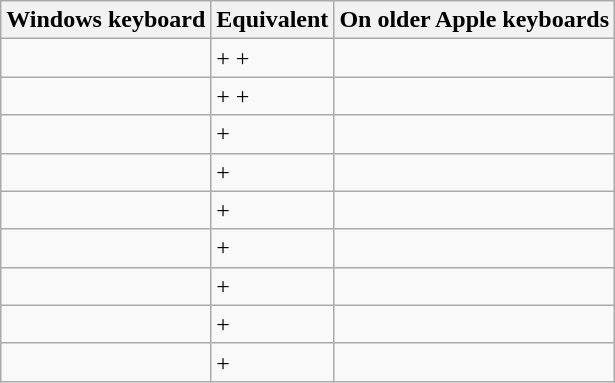<table class="wikitable">
<tr>
<th>Windows keyboard</th>
<th>Equivalent</th>
<th>On older Apple keyboards</th>
</tr>
<tr>
<td></td>
<td> +  + </td>
<td></td>
</tr>
<tr>
<td></td>
<td> +  + </td>
<td></td>
</tr>
<tr>
<td></td>
<td> + </td>
<td></td>
</tr>
<tr>
<td></td>
<td> + </td>
<td></td>
</tr>
<tr>
<td></td>
<td> + </td>
<td></td>
</tr>
<tr>
<td></td>
<td> + </td>
<td></td>
</tr>
<tr>
<td></td>
<td> + </td>
<td></td>
</tr>
<tr>
<td></td>
<td> + </td>
<td></td>
</tr>
<tr>
<td></td>
<td> + </td>
<td></td>
</tr>
</table>
